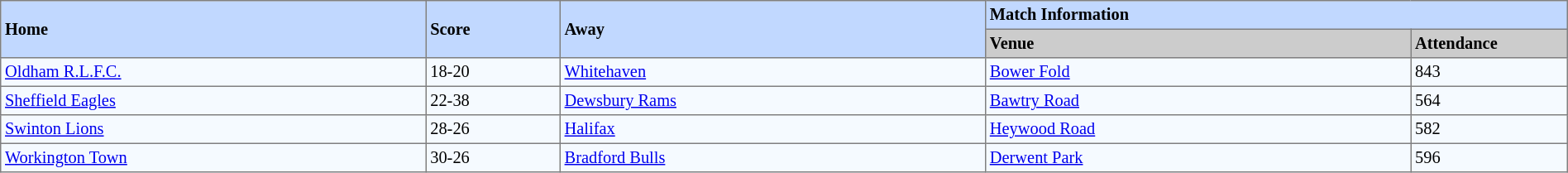<table border=1 style="border-collapse:collapse; font-size:85%; text-align:left;" cellpadding=3 cellspacing=0 width=100%>
<tr bgcolor=#C1D8FF>
<th rowspan=2 width=19%>Home</th>
<th rowspan=2 width=6%>Score</th>
<th rowspan=2 width=19%>Away</th>
<th colspan=6>Match Information</th>
</tr>
<tr bgcolor=#CCCCCC>
<th width=19%>Venue</th>
<th width=7%>Attendance</th>
</tr>
<tr bgcolor=#F5FAFF>
<td align=left> <a href='#'>Oldham R.L.F.C.</a></td>
<td>18-20</td>
<td align=left> <a href='#'>Whitehaven</a></td>
<td><a href='#'>Bower Fold</a></td>
<td>843</td>
</tr>
<tr bgcolor=#F5FAFF>
<td align=left> <a href='#'>Sheffield Eagles</a></td>
<td>22-38</td>
<td align=left> <a href='#'>Dewsbury Rams</a></td>
<td><a href='#'>Bawtry Road</a></td>
<td>564</td>
</tr>
<tr bgcolor=#F5FAFF>
<td align=left> <a href='#'>Swinton Lions</a></td>
<td>28-26</td>
<td align=left> <a href='#'>Halifax</a></td>
<td><a href='#'>Heywood Road</a></td>
<td>582</td>
</tr>
<tr bgcolor=#F5FAFF>
<td align=left> <a href='#'>Workington Town</a></td>
<td>30-26</td>
<td align=left> <a href='#'>Bradford Bulls</a></td>
<td><a href='#'>Derwent Park</a></td>
<td>596</td>
</tr>
</table>
